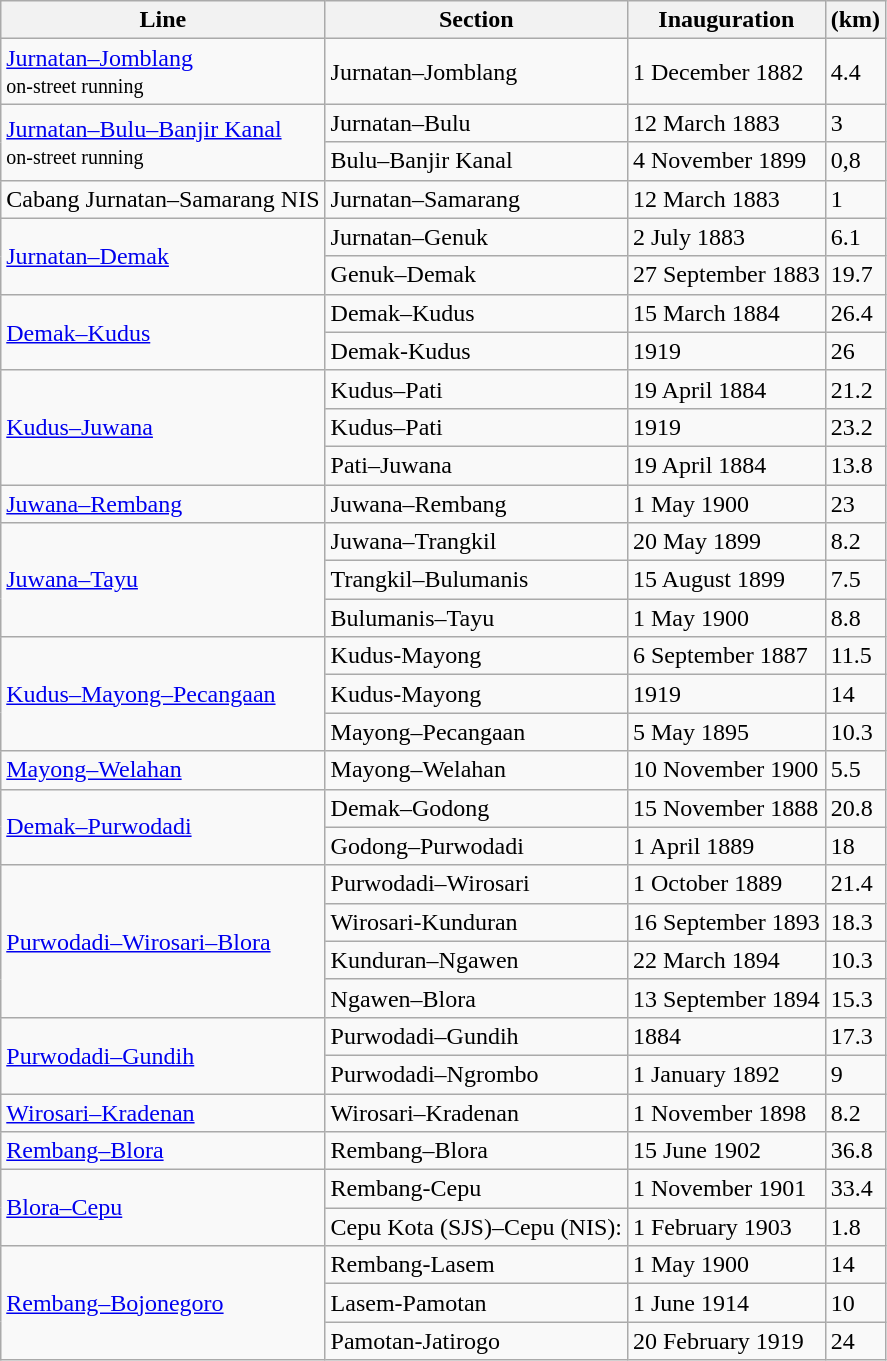<table class="wikitable">
<tr>
<th>Line</th>
<th>Section</th>
<th>Inauguration</th>
<th>(km)</th>
</tr>
<tr>
<td><a href='#'>Jurnatan–Jomblang</a><br><small>on-street running</small></td>
<td>Jurnatan–Jomblang</td>
<td>1 December 1882</td>
<td>4.4</td>
</tr>
<tr>
<td rowspan="2"><a href='#'>Jurnatan–Bulu–Banjir Kanal</a><br><small>on-street running</small></td>
<td>Jurnatan–Bulu</td>
<td>12 March 1883</td>
<td>3</td>
</tr>
<tr>
<td>Bulu–Banjir Kanal</td>
<td>4 November 1899</td>
<td>0,8</td>
</tr>
<tr>
<td>Cabang Jurnatan–Samarang NIS</td>
<td>Jurnatan–Samarang</td>
<td>12 March 1883</td>
<td>1</td>
</tr>
<tr>
<td rowspan="2"><a href='#'>Jurnatan–Demak</a></td>
<td>Jurnatan–Genuk</td>
<td>2 July 1883</td>
<td>6.1</td>
</tr>
<tr>
<td>Genuk–Demak</td>
<td>27 September 1883</td>
<td>19.7</td>
</tr>
<tr>
<td rowspan="2"><a href='#'>Demak–Kudus</a></td>
<td>Demak–Kudus</td>
<td>15 March 1884</td>
<td>26.4</td>
</tr>
<tr>
<td>Demak-Kudus</td>
<td>1919</td>
<td>26</td>
</tr>
<tr>
<td rowspan="3"><a href='#'>Kudus–Juwana</a></td>
<td>Kudus–Pati</td>
<td>19 April 1884</td>
<td>21.2</td>
</tr>
<tr>
<td>Kudus–Pati</td>
<td>1919</td>
<td>23.2</td>
</tr>
<tr>
<td>Pati–Juwana</td>
<td>19 April 1884</td>
<td>13.8</td>
</tr>
<tr>
<td><a href='#'>Juwana–Rembang</a></td>
<td>Juwana–Rembang</td>
<td>1 May 1900</td>
<td>23</td>
</tr>
<tr>
<td rowspan="3"><a href='#'>Juwana–Tayu</a></td>
<td>Juwana–Trangkil</td>
<td>20 May 1899</td>
<td>8.2</td>
</tr>
<tr>
<td>Trangkil–Bulumanis</td>
<td>15 August 1899</td>
<td>7.5</td>
</tr>
<tr>
<td>Bulumanis–Tayu</td>
<td>1 May 1900</td>
<td>8.8</td>
</tr>
<tr>
<td rowspan="3"><a href='#'>Kudus–Mayong–Pecangaan</a></td>
<td>Kudus-Mayong</td>
<td>6 September 1887</td>
<td>11.5</td>
</tr>
<tr>
<td>Kudus-Mayong</td>
<td>1919</td>
<td>14</td>
</tr>
<tr>
<td>Mayong–Pecangaan</td>
<td>5 May 1895</td>
<td>10.3</td>
</tr>
<tr>
<td><a href='#'>Mayong–Welahan</a></td>
<td>Mayong–Welahan</td>
<td>10 November 1900</td>
<td>5.5</td>
</tr>
<tr>
<td rowspan="2"><a href='#'>Demak–Purwodadi</a></td>
<td>Demak–Godong</td>
<td>15 November 1888</td>
<td>20.8</td>
</tr>
<tr>
<td>Godong–Purwodadi</td>
<td>1 April 1889</td>
<td>18</td>
</tr>
<tr>
<td rowspan="4"><a href='#'>Purwodadi–Wirosari–Blora</a></td>
<td>Purwodadi–Wirosari</td>
<td>1 October 1889</td>
<td>21.4</td>
</tr>
<tr>
<td>Wirosari-Kunduran</td>
<td>16 September 1893</td>
<td>18.3</td>
</tr>
<tr>
<td>Kunduran–Ngawen</td>
<td>22 March 1894</td>
<td>10.3</td>
</tr>
<tr>
<td>Ngawen–Blora</td>
<td>13 September 1894</td>
<td>15.3</td>
</tr>
<tr>
<td colspan="1" rowspan="2"><a href='#'>Purwodadi–Gundih</a></td>
<td>Purwodadi–Gundih</td>
<td>1884</td>
<td>17.3</td>
</tr>
<tr>
<td>Purwodadi–Ngrombo</td>
<td>1 January 1892</td>
<td>9</td>
</tr>
<tr>
<td><a href='#'>Wirosari–Kradenan</a></td>
<td>Wirosari–Kradenan</td>
<td>1 November 1898</td>
<td>8.2</td>
</tr>
<tr>
<td><a href='#'>Rembang–Blora</a></td>
<td>Rembang–Blora</td>
<td>15 June 1902</td>
<td>36.8</td>
</tr>
<tr>
<td rowspan="2"><a href='#'>Blora–Cepu</a></td>
<td>Rembang-Cepu</td>
<td>1 November 1901</td>
<td>33.4</td>
</tr>
<tr>
<td>Cepu Kota (SJS)–Cepu (NIS):</td>
<td>1 February 1903</td>
<td>1.8</td>
</tr>
<tr>
<td rowspan="3"><a href='#'>Rembang–Bojonegoro</a></td>
<td>Rembang-Lasem</td>
<td>1 May 1900</td>
<td>14</td>
</tr>
<tr>
<td>Lasem-Pamotan</td>
<td>1 June 1914</td>
<td>10</td>
</tr>
<tr>
<td>Pamotan-Jatirogo</td>
<td>20 February 1919</td>
<td>24</td>
</tr>
</table>
